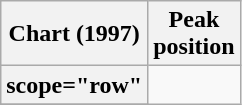<table class="wikitable sortable plainrowheaders" style="text-align:center">
<tr>
<th scope="col">Chart (1997)</th>
<th scope="col">Peak<br>position</th>
</tr>
<tr>
<th>scope="row"</th>
</tr>
<tr>
</tr>
</table>
